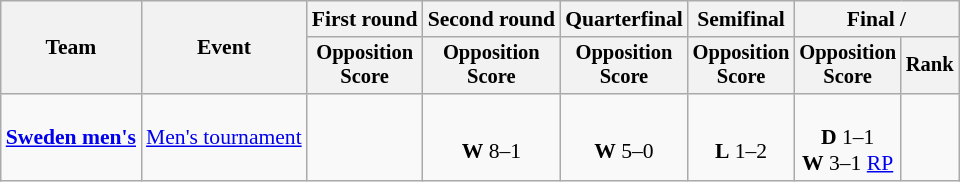<table class="wikitable" style="font-size:90%">
<tr>
<th rowspan=2>Team</th>
<th rowspan=2>Event</th>
<th>First round</th>
<th>Second round</th>
<th>Quarterfinal</th>
<th>Semifinal</th>
<th colspan=2>Final / </th>
</tr>
<tr style="font-size:95%">
<th>Opposition<br>Score</th>
<th>Opposition<br>Score</th>
<th>Opposition<br>Score</th>
<th>Opposition<br>Score</th>
<th>Opposition<br>Score</th>
<th>Rank</th>
</tr>
<tr align=center>
<td align=left><strong><a href='#'>Sweden men's</a></strong></td>
<td align=left><a href='#'>Men's tournament</a></td>
<td></td>
<td><br><strong>W</strong> 8–1</td>
<td><br><strong>W</strong> 5–0</td>
<td><br><strong>L</strong> 1–2</td>
<td><br><strong>D</strong> 1–1<br><strong>W</strong> 3–1 <a href='#'>RP</a></td>
<td></td>
</tr>
</table>
